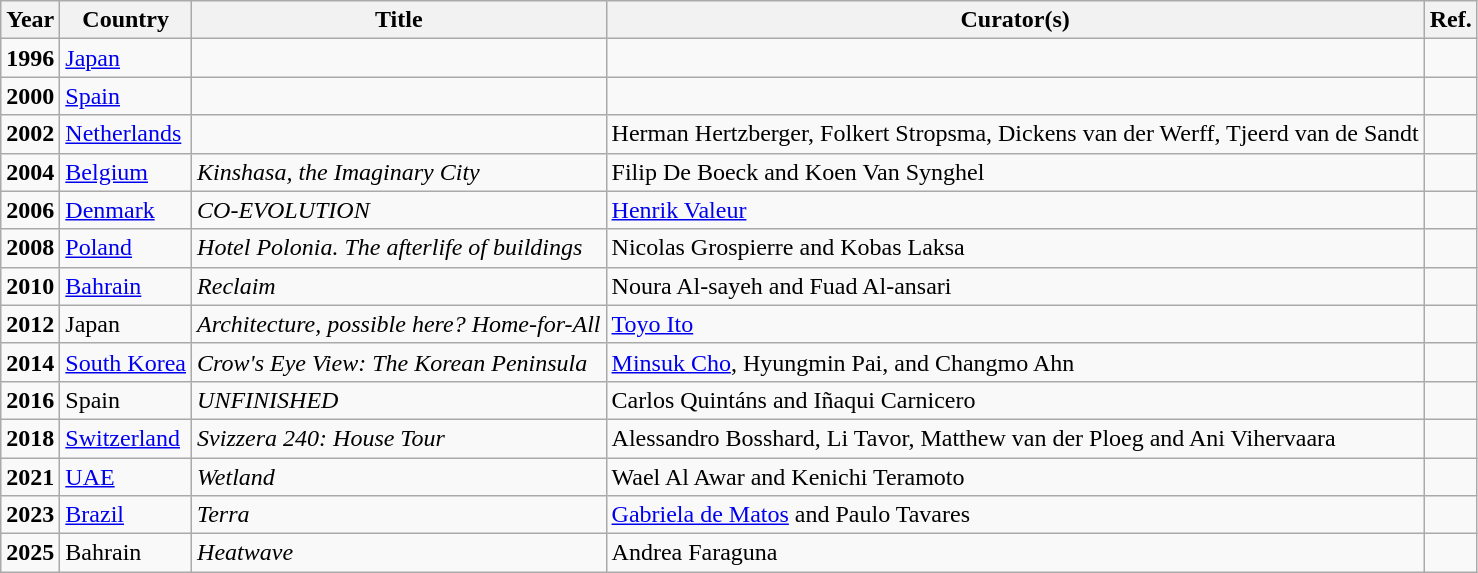<table class="wikitable">
<tr>
<th>Year</th>
<th>Country</th>
<th>Title</th>
<th>Curator(s)</th>
<th>Ref.</th>
</tr>
<tr>
<td><strong>1996</strong></td>
<td><a href='#'>Japan</a></td>
<td></td>
<td></td>
<td></td>
</tr>
<tr>
<td><strong>2000</strong></td>
<td><a href='#'>Spain</a></td>
<td></td>
<td></td>
<td></td>
</tr>
<tr>
<td><strong>2002</strong></td>
<td><a href='#'>Netherlands</a></td>
<td></td>
<td>Herman Hertzberger, Folkert Stropsma, Dickens van der Werff, Tjeerd van de Sandt</td>
<td></td>
</tr>
<tr>
<td><strong>2004</strong></td>
<td><a href='#'>Belgium</a></td>
<td><em>Kinshasa, the Imaginary City</em></td>
<td>Filip De Boeck and Koen Van Synghel</td>
<td></td>
</tr>
<tr>
<td><strong>2006</strong></td>
<td><a href='#'>Denmark</a></td>
<td><em>CO-EVOLUTION</em></td>
<td><a href='#'>Henrik Valeur</a></td>
<td></td>
</tr>
<tr>
<td><strong>2008</strong></td>
<td><a href='#'>Poland</a></td>
<td><em>Hotel Polonia. The afterlife of buildings</em></td>
<td>Nicolas Grospierre and Kobas Laksa</td>
<td></td>
</tr>
<tr>
<td><strong>2010</strong></td>
<td><a href='#'>Bahrain</a></td>
<td><em>Reclaim</em></td>
<td>Noura Al-sayeh and Fuad Al-ansari</td>
<td></td>
</tr>
<tr>
<td><strong>2012</strong></td>
<td>Japan</td>
<td><em>Architecture, possible here? Home-for-All</em></td>
<td><a href='#'>Toyo Ito</a></td>
<td></td>
</tr>
<tr>
<td><strong>2014</strong></td>
<td><a href='#'>South Korea</a></td>
<td><em>Crow's Eye View: The Korean Peninsula</em></td>
<td><a href='#'>Minsuk Cho</a>, Hyungmin Pai, and Changmo Ahn</td>
<td></td>
</tr>
<tr>
<td><strong>2016</strong></td>
<td>Spain</td>
<td><em>UNFINISHED</em></td>
<td>Carlos Quintáns and Iñaqui Carnicero</td>
<td></td>
</tr>
<tr>
<td><strong>2018</strong></td>
<td><a href='#'>Switzerland</a></td>
<td><em>Svizzera 240: House Tour</em></td>
<td>Alessandro Bosshard, Li Tavor, Matthew van der Ploeg and Ani Vihervaara</td>
<td></td>
</tr>
<tr>
<td><strong>2021</strong></td>
<td><a href='#'>UAE</a></td>
<td><em>Wetland</em></td>
<td>Wael Al Awar and Kenichi Teramoto</td>
<td></td>
</tr>
<tr>
<td><strong>2023</strong></td>
<td><a href='#'>Brazil</a></td>
<td><em>Terra</em></td>
<td><a href='#'>Gabriela de Matos</a> and Paulo Tavares</td>
<td></td>
</tr>
<tr>
<td><strong>2025</strong></td>
<td>Bahrain</td>
<td><em>Heatwave</em></td>
<td>Andrea Faraguna</td>
<td></td>
</tr>
</table>
